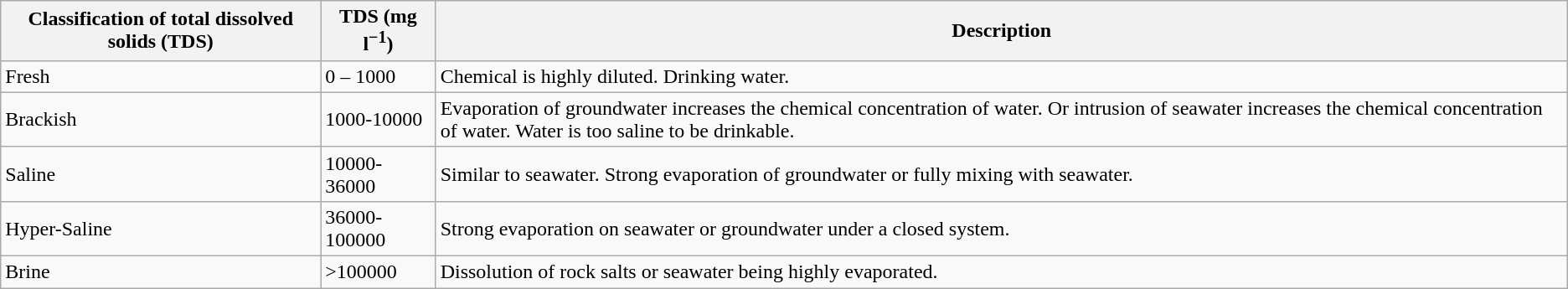<table class="wikitable">
<tr>
<th>Classification of total dissolved solids (TDS)</th>
<th>TDS (mg l<sup>−1</sup>)</th>
<th>Description</th>
</tr>
<tr>
<td>Fresh</td>
<td>0 – 1000</td>
<td>Chemical is highly diluted. Drinking water.</td>
</tr>
<tr>
<td>Brackish</td>
<td>1000-10000</td>
<td>Evaporation of groundwater increases the chemical concentration of water. Or intrusion of seawater increases the chemical concentration of water. Water is too saline to be drinkable.</td>
</tr>
<tr>
<td>Saline</td>
<td>10000-36000</td>
<td>Similar to seawater. Strong evaporation of groundwater or fully mixing with seawater.</td>
</tr>
<tr>
<td>Hyper-Saline</td>
<td>36000-100000</td>
<td>Strong evaporation on seawater or groundwater under a closed system.</td>
</tr>
<tr>
<td>Brine</td>
<td>>100000</td>
<td>Dissolution of rock salts or seawater being highly evaporated.</td>
</tr>
</table>
